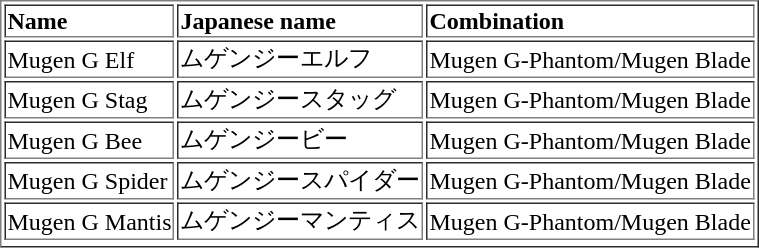<table border=1>
<tr>
<td><strong>Name</strong></td>
<td><strong>Japanese name</strong></td>
<td><strong>Combination</strong></td>
</tr>
<tr>
<td>Mugen G Elf</td>
<td>ムゲンジーエルフ</td>
<td>Mugen G-Phantom/Mugen Blade</td>
</tr>
<tr>
<td>Mugen G Stag</td>
<td>ムゲンジースタッグ</td>
<td>Mugen G-Phantom/Mugen Blade</td>
</tr>
<tr>
<td>Mugen G Bee</td>
<td>ムゲンジービー</td>
<td>Mugen G-Phantom/Mugen Blade</td>
</tr>
<tr>
<td>Mugen G Spider</td>
<td>ムゲンジースパイダー</td>
<td>Mugen G-Phantom/Mugen Blade</td>
</tr>
<tr>
<td>Mugen G Mantis</td>
<td>ムゲンジーマンティス</td>
<td>Mugen G-Phantom/Mugen Blade</td>
</tr>
<tr>
</tr>
</table>
